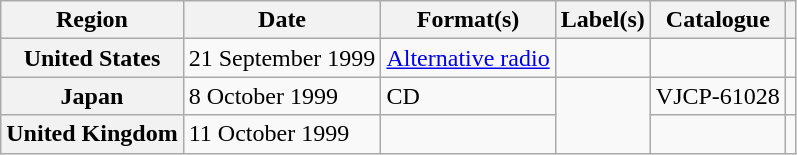<table class="wikitable plainrowheaders">
<tr>
<th scope="col">Region</th>
<th scope="col">Date</th>
<th scope="col">Format(s)</th>
<th scope="col">Label(s)</th>
<th scope="col">Catalogue</th>
<th scope="col"></th>
</tr>
<tr>
<th scope="row">United States</th>
<td>21 September 1999</td>
<td><a href='#'>Alternative radio</a></td>
<td></td>
<td></td>
<td></td>
</tr>
<tr>
<th scope="row">Japan</th>
<td>8 October 1999</td>
<td>CD</td>
<td rowspan="2"></td>
<td>VJCP-61028</td>
<td></td>
</tr>
<tr>
<th scope="row">United Kingdom</th>
<td>11 October 1999</td>
<td></td>
<td></td>
<td></td>
</tr>
</table>
